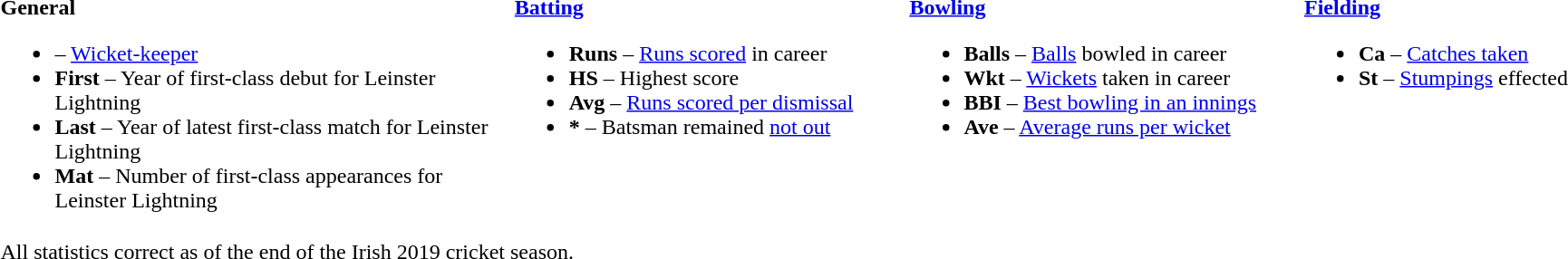<table>
<tr>
<td valign="top" style="width:30%"><br><strong>General</strong><ul><li> – <a href='#'>Wicket-keeper</a></li><li><strong>First</strong> – Year of first-class debut for Leinster Lightning</li><li><strong>Last</strong> – Year of latest first-class match for Leinster Lightning</li><li><strong>Mat</strong> – Number of first-class appearances for Leinster Lightning</li></ul></td>
<td valign="top" style="width:23%"><br><strong><a href='#'>Batting</a></strong><ul><li><strong>Runs</strong> – <a href='#'>Runs scored</a> in career</li><li><strong>HS</strong> – Highest score</li><li><strong>Avg</strong> – <a href='#'>Runs scored per dismissal</a></li><li><strong>*</strong> – Batsman remained <a href='#'>not out</a></li></ul></td>
<td valign="top" style="width:23%"><br><strong><a href='#'>Bowling</a></strong><ul><li><strong>Balls</strong> – <a href='#'>Balls</a> bowled in career</li><li><strong>Wkt</strong> – <a href='#'>Wickets</a> taken in career</li><li><strong>BBI</strong> – <a href='#'>Best bowling in an innings</a></li><li><strong>Ave</strong> – <a href='#'>Average runs per wicket</a></li></ul></td>
<td valign="top" style="width:24%"><br><strong><a href='#'>Fielding</a></strong><ul><li><strong>Ca</strong> – <a href='#'>Catches taken</a></li><li><strong>St</strong> – <a href='#'>Stumpings</a> effected</li></ul></td>
</tr>
<tr>
<td colspan="4">All statistics correct as of the end of the Irish 2019 cricket season.</td>
</tr>
</table>
